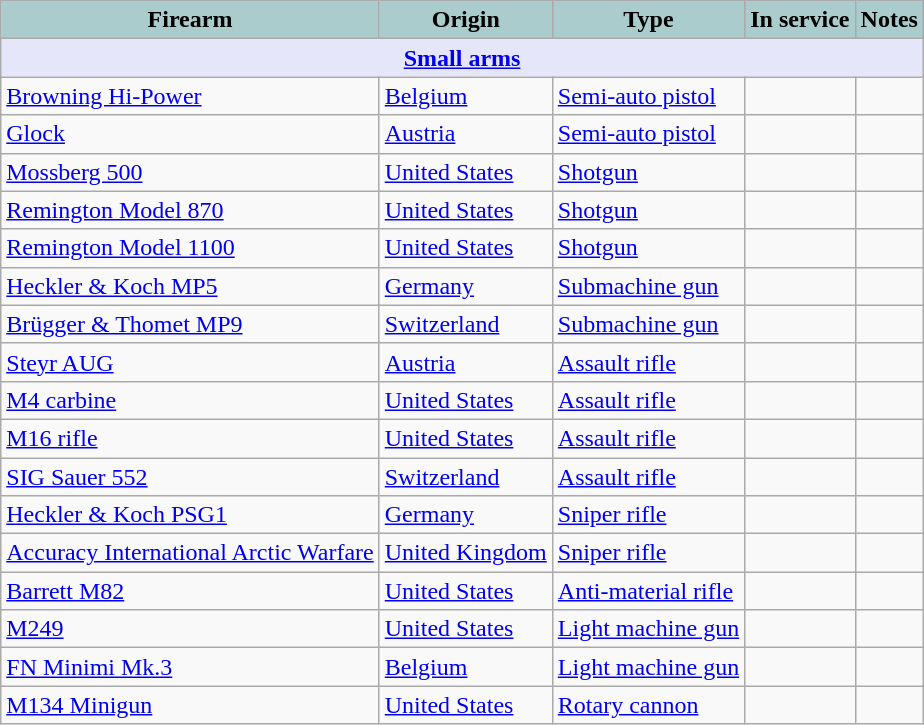<table class="wikitable">
<tr>
<th style="text-align:center; background:#acc;">Firearm</th>
<th style="text-align: center; background:#acc;">Origin</th>
<th style="text-align:l center; background:#acc;">Type</th>
<th style="text-align:l center; background:#acc;">In service</th>
<th style="text-align: center; background:#acc;">Notes</th>
</tr>
<tr>
<th colspan="5" style="align: center; background: lavender;"><a href='#'>Small arms</a></th>
</tr>
<tr>
<td><a href='#'>Browning Hi-Power</a></td>
<td><a href='#'>Belgium</a></td>
<td><a href='#'>Semi-auto pistol</a></td>
<td></td>
<td></td>
</tr>
<tr>
<td><a href='#'>Glock</a></td>
<td><a href='#'>Austria</a></td>
<td><a href='#'>Semi-auto pistol</a></td>
<td></td>
<td></td>
</tr>
<tr>
<td><a href='#'>Mossberg 500</a></td>
<td><a href='#'>United States</a></td>
<td><a href='#'>Shotgun</a></td>
<td></td>
<td></td>
</tr>
<tr>
<td><a href='#'>Remington Model 870</a></td>
<td><a href='#'>United States</a></td>
<td><a href='#'>Shotgun</a></td>
<td></td>
<td></td>
</tr>
<tr>
<td><a href='#'>Remington Model 1100</a></td>
<td><a href='#'>United States</a></td>
<td><a href='#'>Shotgun</a></td>
<td></td>
<td></td>
</tr>
<tr>
<td><a href='#'>Heckler & Koch MP5</a></td>
<td><a href='#'>Germany</a></td>
<td><a href='#'>Submachine gun</a></td>
<td></td>
<td></td>
</tr>
<tr>
<td><a href='#'>Brügger & Thomet MP9</a></td>
<td><a href='#'>Switzerland</a></td>
<td><a href='#'>Submachine gun</a></td>
<td></td>
<td></td>
</tr>
<tr>
<td><a href='#'>Steyr AUG</a></td>
<td><a href='#'>Austria</a></td>
<td><a href='#'>Assault rifle</a></td>
<td></td>
<td></td>
</tr>
<tr>
<td><a href='#'>M4 carbine</a></td>
<td><a href='#'>United States</a></td>
<td><a href='#'>Assault rifle</a></td>
<td></td>
<td></td>
</tr>
<tr>
<td><a href='#'>M16 rifle</a></td>
<td><a href='#'>United States</a></td>
<td><a href='#'>Assault rifle</a></td>
<td></td>
<td></td>
</tr>
<tr>
<td><a href='#'>SIG Sauer 552</a></td>
<td><a href='#'>Switzerland</a></td>
<td><a href='#'>Assault rifle</a></td>
<td></td>
<td></td>
</tr>
<tr>
<td><a href='#'>Heckler & Koch PSG1</a></td>
<td><a href='#'>Germany</a></td>
<td><a href='#'>Sniper rifle</a></td>
<td></td>
<td></td>
</tr>
<tr>
<td><a href='#'>Accuracy International Arctic Warfare</a></td>
<td><a href='#'>United Kingdom</a></td>
<td><a href='#'>Sniper rifle</a></td>
<td></td>
<td></td>
</tr>
<tr>
<td><a href='#'>Barrett M82</a></td>
<td><a href='#'>United States</a></td>
<td><a href='#'>Anti-material rifle</a></td>
<td></td>
<td></td>
</tr>
<tr>
<td><a href='#'>M249</a></td>
<td><a href='#'>United States</a></td>
<td><a href='#'>Light machine gun</a></td>
<td></td>
<td></td>
</tr>
<tr>
<td><a href='#'>FN Minimi Mk.3</a></td>
<td><a href='#'>Belgium</a></td>
<td><a href='#'>Light machine gun</a></td>
<td></td>
<td></td>
</tr>
<tr>
<td><a href='#'>M134 Minigun</a></td>
<td><a href='#'>United States</a></td>
<td><a href='#'>Rotary cannon</a></td>
<td></td>
<td></td>
</tr>
</table>
